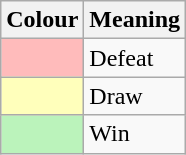<table Class="wikitable">
<tr>
<th scope=col>Colour</th>
<th scope=col>Meaning</th>
</tr>
<tr>
<td bgcolor=#FFBBBB></td>
<td>Defeat</td>
</tr>
<tr>
<td bgcolor=#FFFFBB></td>
<td>Draw</td>
</tr>
<tr>
<td bgcolor=#BBF3BB></td>
<td>Win</td>
</tr>
</table>
